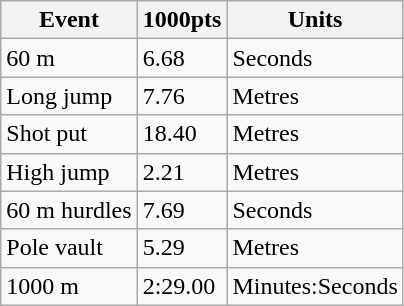<table class="wikitable sortable">
<tr>
<th>Event</th>
<th>1000pts</th>
<th>Units</th>
</tr>
<tr>
<td>60 m</td>
<td>6.68</td>
<td>Seconds</td>
</tr>
<tr>
<td>Long jump</td>
<td>7.76</td>
<td>Metres</td>
</tr>
<tr>
<td>Shot put</td>
<td>18.40</td>
<td>Metres</td>
</tr>
<tr>
<td>High jump</td>
<td>2.21</td>
<td>Metres</td>
</tr>
<tr>
<td>60 m hurdles</td>
<td>7.69</td>
<td>Seconds</td>
</tr>
<tr>
<td>Pole vault</td>
<td>5.29</td>
<td>Metres</td>
</tr>
<tr>
<td>1000 m</td>
<td>2:29.00</td>
<td>Minutes:Seconds</td>
</tr>
</table>
